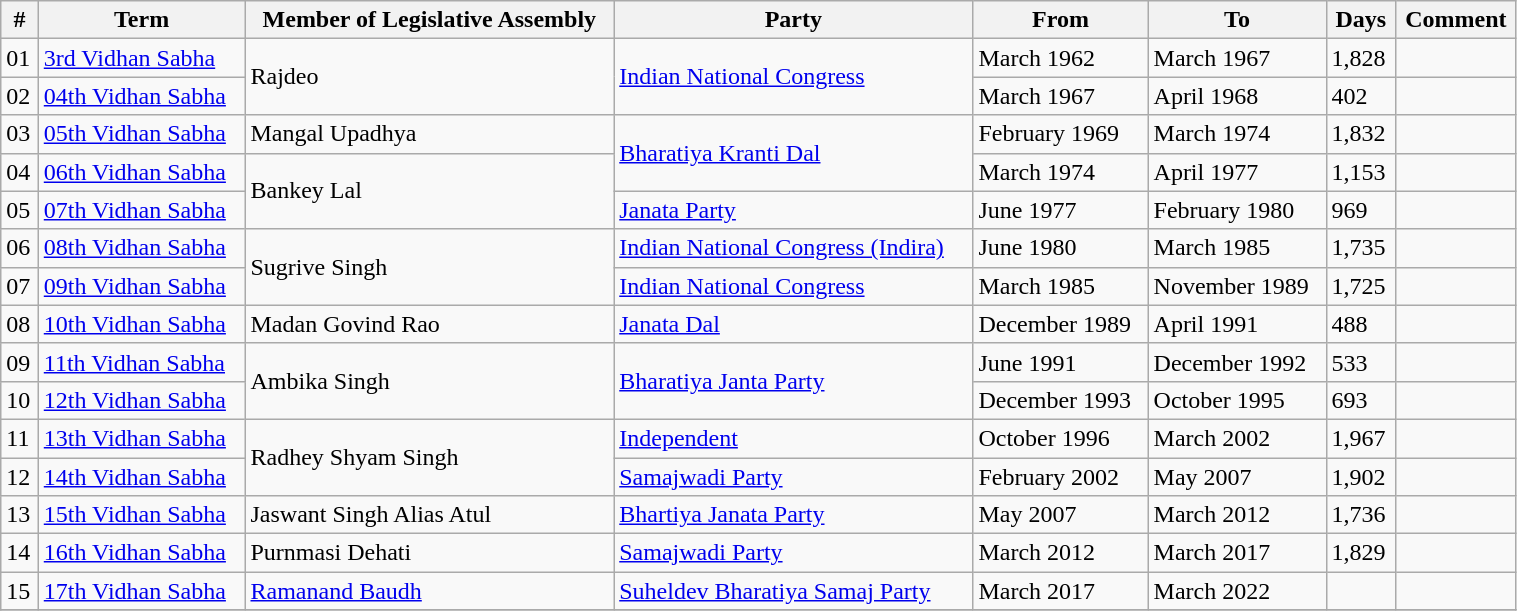<table class="wikitable plainrowheaders sortable" width="80%" style="font-size: x-big;">
<tr>
<th Scope=col>#</th>
<th scope=col>Term</th>
<th scope=col>Member of Legislative Assembly</th>
<th scope=col>Party</th>
<th scope=col>From</th>
<th scope=col>To</th>
<th scope=col>Days</th>
<th scope=col>Comment</th>
</tr>
<tr>
<td>01</td>
<td><a href='#'>3rd Vidhan Sabha</a></td>
<td rowspan="2">Rajdeo</td>
<td rowspan="2"><a href='#'>Indian National Congress</a></td>
<td>March 1962</td>
<td>March 1967</td>
<td>1,828</td>
<td></td>
</tr>
<tr>
<td>02</td>
<td><a href='#'>04th Vidhan Sabha</a></td>
<td>March 1967</td>
<td>April 1968</td>
<td>402</td>
<td></td>
</tr>
<tr>
<td>03</td>
<td><a href='#'>05th Vidhan Sabha</a></td>
<td>Mangal Upadhya</td>
<td rowspan="2"><a href='#'>Bharatiya Kranti Dal</a></td>
<td>February 1969</td>
<td>March 1974</td>
<td>1,832</td>
<td></td>
</tr>
<tr>
<td>04</td>
<td><a href='#'>06th Vidhan Sabha</a></td>
<td rowspan="2">Bankey Lal</td>
<td>March 1974</td>
<td>April 1977</td>
<td>1,153</td>
<td></td>
</tr>
<tr>
<td>05</td>
<td><a href='#'>07th Vidhan Sabha</a></td>
<td><a href='#'>Janata Party</a></td>
<td>June 1977</td>
<td>February 1980</td>
<td>969</td>
<td></td>
</tr>
<tr>
<td>06</td>
<td><a href='#'>08th Vidhan Sabha</a></td>
<td rowspan="2">Sugrive Singh</td>
<td><a href='#'>Indian National Congress (Indira)</a></td>
<td>June 1980</td>
<td>March 1985</td>
<td>1,735</td>
<td></td>
</tr>
<tr>
<td>07</td>
<td><a href='#'>09th Vidhan Sabha</a></td>
<td><a href='#'>Indian National Congress</a></td>
<td>March 1985</td>
<td>November 1989</td>
<td>1,725</td>
<td></td>
</tr>
<tr>
<td>08</td>
<td><a href='#'>10th Vidhan Sabha</a></td>
<td>Madan Govind Rao</td>
<td><a href='#'>Janata Dal</a></td>
<td>December 1989</td>
<td>April 1991</td>
<td>488</td>
<td></td>
</tr>
<tr>
<td>09</td>
<td><a href='#'>11th Vidhan Sabha</a></td>
<td rowspan="2">Ambika Singh</td>
<td rowspan="2"><a href='#'>Bharatiya Janta Party</a></td>
<td>June 1991</td>
<td>December 1992</td>
<td>533</td>
<td></td>
</tr>
<tr>
<td>10</td>
<td><a href='#'>12th Vidhan Sabha</a></td>
<td>December 1993</td>
<td>October 1995</td>
<td>693</td>
<td></td>
</tr>
<tr>
<td>11</td>
<td><a href='#'>13th Vidhan Sabha</a></td>
<td rowspan="2">Radhey Shyam Singh</td>
<td><a href='#'>Independent</a></td>
<td>October 1996</td>
<td>March 2002</td>
<td>1,967</td>
<td></td>
</tr>
<tr>
<td>12</td>
<td><a href='#'>14th Vidhan Sabha</a></td>
<td><a href='#'>Samajwadi Party</a></td>
<td>February 2002</td>
<td>May 2007</td>
<td>1,902</td>
<td></td>
</tr>
<tr>
<td>13</td>
<td><a href='#'>15th Vidhan Sabha</a></td>
<td>Jaswant Singh Alias Atul</td>
<td><a href='#'>Bhartiya Janata Party</a></td>
<td>May 2007</td>
<td>March 2012</td>
<td>1,736</td>
<td></td>
</tr>
<tr>
<td>14</td>
<td><a href='#'>16th Vidhan Sabha</a></td>
<td>Purnmasi Dehati</td>
<td><a href='#'>Samajwadi Party</a></td>
<td>March 2012</td>
<td>March 2017</td>
<td>1,829</td>
<td></td>
</tr>
<tr>
<td>15</td>
<td><a href='#'>17th Vidhan Sabha</a></td>
<td><a href='#'>Ramanand Baudh</a></td>
<td><a href='#'>Suheldev Bharatiya Samaj Party</a></td>
<td>March 2017</td>
<td>March 2022</td>
<td></td>
<td></td>
</tr>
<tr>
</tr>
</table>
